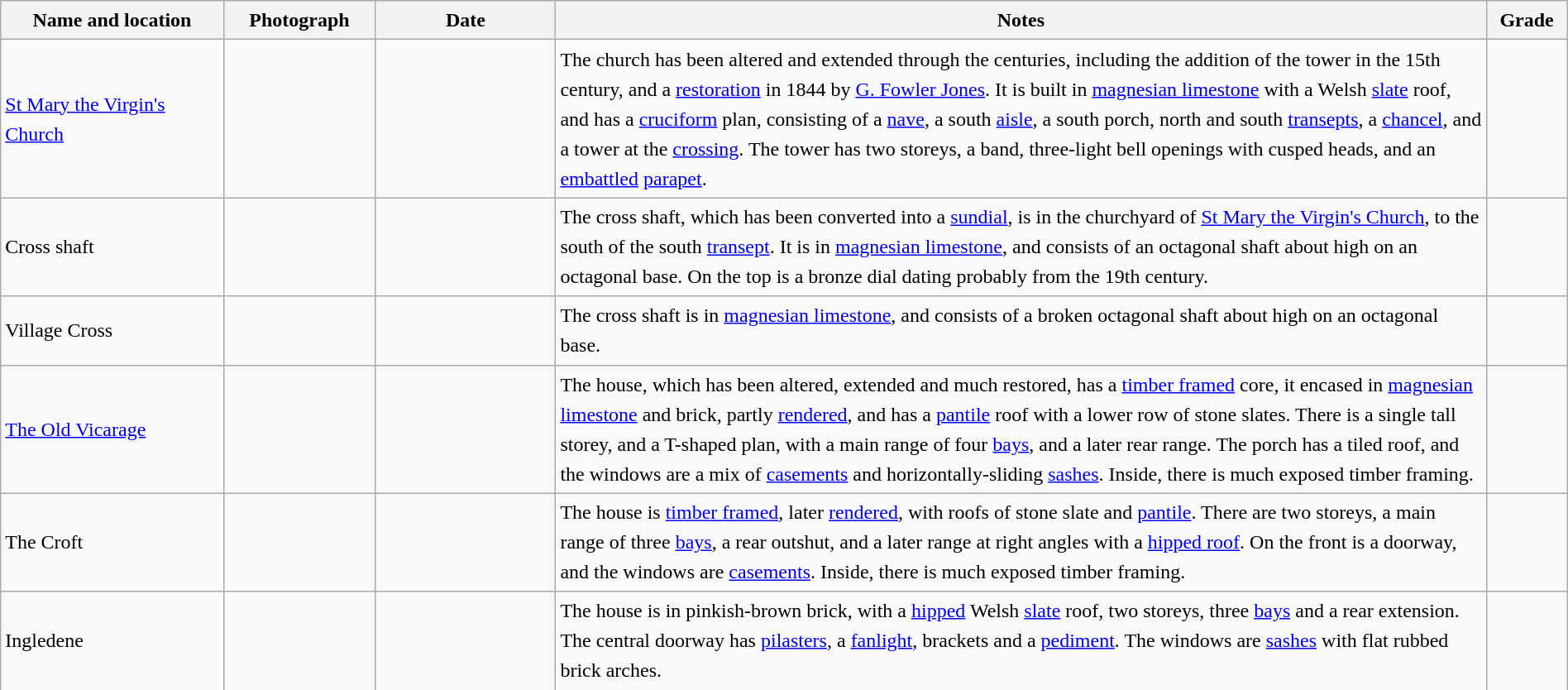<table class="wikitable sortable plainrowheaders" style="width:100%; border:0px; text-align:left; line-height:150%">
<tr>
<th scope="col"  style="width:150px">Name and location</th>
<th scope="col"  style="width:100px" class="unsortable">Photograph</th>
<th scope="col"  style="width:120px">Date</th>
<th scope="col"  style="width:650px" class="unsortable">Notes</th>
<th scope="col"  style="width:50px">Grade</th>
</tr>
<tr>
<td><a href='#'>St Mary the Virgin's Church</a><br><small></small></td>
<td></td>
<td align="center"></td>
<td>The church has been altered and extended through the centuries, including the addition of the tower in the 15th century, and a <a href='#'>restoration</a> in 1844 by <a href='#'>G. Fowler Jones</a>.  It is built in <a href='#'>magnesian limestone</a> with a Welsh <a href='#'>slate</a> roof, and has a <a href='#'>cruciform</a> plan, consisting of a <a href='#'>nave</a>, a south <a href='#'>aisle</a>, a south porch, north and south <a href='#'>transepts</a>, a <a href='#'>chancel</a>, and a tower at the <a href='#'>crossing</a>.  The tower has two storeys, a band, three-light bell openings with cusped heads, and an <a href='#'>embattled</a> <a href='#'>parapet</a>.</td>
<td align="center" ></td>
</tr>
<tr>
<td>Cross shaft<br><small></small></td>
<td></td>
<td align="center"></td>
<td>The cross shaft, which has been converted into a <a href='#'>sundial</a>, is in the churchyard of <a href='#'>St Mary the Virgin's Church</a>, to the south of the south <a href='#'>transept</a>.  It is in <a href='#'>magnesian limestone</a>, and consists of an octagonal shaft about  high on an octagonal base.  On the top is a bronze dial dating probably from the 19th century.</td>
<td align="center" ></td>
</tr>
<tr>
<td>Village Cross<br><small></small></td>
<td></td>
<td align="center"></td>
<td>The cross shaft is in <a href='#'>magnesian limestone</a>, and consists of a broken octagonal shaft about  high on an octagonal base.</td>
<td align="center" ></td>
</tr>
<tr>
<td><a href='#'>The Old Vicarage</a><br><small></small></td>
<td></td>
<td align="center"></td>
<td>The house, which has been altered, extended and much restored, has a <a href='#'>timber framed</a> core, it encased in <a href='#'>magnesian limestone</a> and brick, partly <a href='#'>rendered</a>, and has a <a href='#'>pantile</a> roof with a lower row of stone slates.  There is a single tall storey, and a T-shaped plan, with a main range of four <a href='#'>bays</a>, and a later rear range.  The porch has a tiled roof, and the windows are a mix of <a href='#'>casements</a> and horizontally-sliding <a href='#'>sashes</a>.  Inside, there is much exposed timber framing.</td>
<td align="center" ></td>
</tr>
<tr>
<td>The Croft<br><small></small></td>
<td></td>
<td align="center"></td>
<td>The house is <a href='#'>timber framed</a>, later <a href='#'>rendered</a>, with roofs of stone slate and <a href='#'>pantile</a>.  There are two storeys, a main range of three <a href='#'>bays</a>, a rear outshut, and a later range at right angles with a <a href='#'>hipped roof</a>.  On the front is a doorway, and the windows are <a href='#'>casements</a>.  Inside, there is much exposed timber framing.</td>
<td align="center" ></td>
</tr>
<tr>
<td>Ingledene<br><small></small></td>
<td></td>
<td align="center"></td>
<td>The house is in pinkish-brown brick, with a <a href='#'>hipped</a> Welsh <a href='#'>slate</a> roof, two storeys, three <a href='#'>bays</a> and a rear extension.  The central doorway has <a href='#'>pilasters</a>, a <a href='#'>fanlight</a>, brackets and a <a href='#'>pediment</a>.  The windows are <a href='#'>sashes</a> with flat rubbed brick arches.</td>
<td align="center" ></td>
</tr>
<tr>
</tr>
</table>
